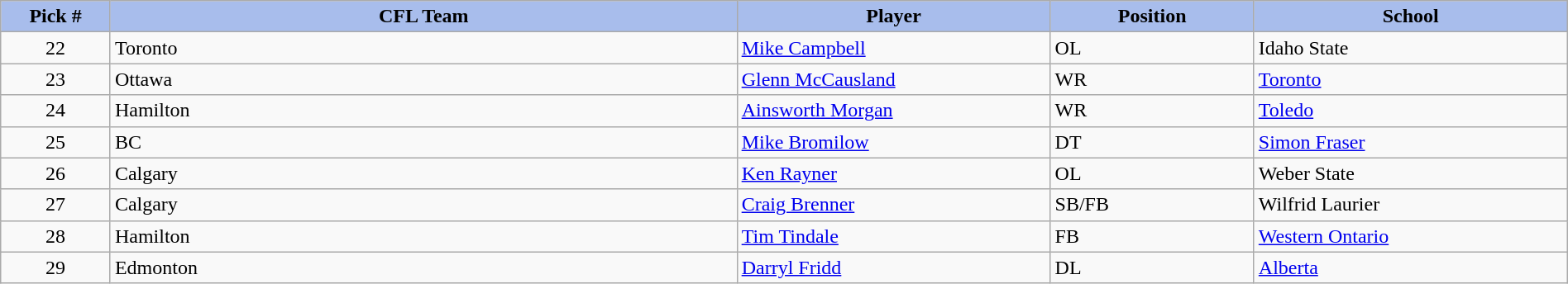<table class="wikitable" style="width: 100%">
<tr>
<th style="background:#A8BDEC;" width=7%>Pick #</th>
<th width=40% style="background:#A8BDEC;">CFL Team</th>
<th width=20% style="background:#A8BDEC;">Player</th>
<th width=13% style="background:#A8BDEC;">Position</th>
<th width=20% style="background:#A8BDEC;">School</th>
</tr>
<tr>
<td align=center>22</td>
<td>Toronto</td>
<td><a href='#'>Mike Campbell</a></td>
<td>OL</td>
<td>Idaho State</td>
</tr>
<tr>
<td align=center>23</td>
<td>Ottawa</td>
<td><a href='#'>Glenn McCausland</a></td>
<td>WR</td>
<td><a href='#'>Toronto</a></td>
</tr>
<tr>
<td align=center>24</td>
<td>Hamilton</td>
<td><a href='#'>Ainsworth Morgan</a></td>
<td>WR</td>
<td><a href='#'>Toledo</a></td>
</tr>
<tr>
<td align=center>25</td>
<td>BC</td>
<td><a href='#'>Mike Bromilow</a></td>
<td>DT</td>
<td><a href='#'>Simon Fraser</a></td>
</tr>
<tr>
<td align=center>26</td>
<td>Calgary</td>
<td><a href='#'>Ken Rayner</a></td>
<td>OL</td>
<td>Weber State</td>
</tr>
<tr>
<td align=center>27</td>
<td>Calgary</td>
<td><a href='#'>Craig Brenner</a></td>
<td>SB/FB</td>
<td>Wilfrid Laurier</td>
</tr>
<tr>
<td align=center>28</td>
<td>Hamilton</td>
<td><a href='#'>Tim Tindale</a></td>
<td>FB</td>
<td><a href='#'>Western Ontario</a></td>
</tr>
<tr>
<td align=center>29</td>
<td>Edmonton</td>
<td><a href='#'>Darryl Fridd</a></td>
<td>DL</td>
<td><a href='#'>Alberta</a></td>
</tr>
</table>
